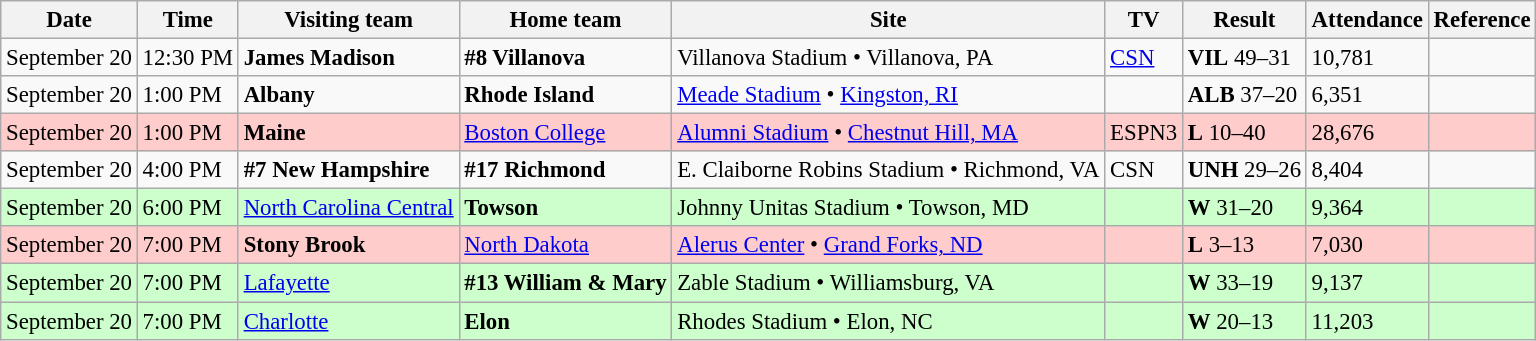<table class="wikitable" style="font-size:95%;">
<tr>
<th>Date</th>
<th>Time</th>
<th>Visiting team</th>
<th>Home team</th>
<th>Site</th>
<th>TV</th>
<th>Result</th>
<th>Attendance</th>
<th class="unsortable">Reference</th>
</tr>
<tr bgcolor=>
<td>September 20</td>
<td>12:30 PM</td>
<td><strong>James Madison</strong></td>
<td><strong>#8 Villanova</strong></td>
<td>Villanova Stadium • Villanova, PA</td>
<td><a href='#'>CSN</a></td>
<td><strong>VIL</strong> 49–31</td>
<td>10,781</td>
<td></td>
</tr>
<tr bgcolor=>
<td>September 20</td>
<td>1:00 PM</td>
<td><strong>Albany</strong></td>
<td><strong>Rhode Island</strong></td>
<td><a href='#'>Meade Stadium</a> • <a href='#'>Kingston, RI</a></td>
<td></td>
<td><strong>ALB</strong> 37–20</td>
<td>6,351</td>
<td></td>
</tr>
<tr bgcolor=ffcccc>
<td>September 20</td>
<td>1:00 PM</td>
<td><strong>Maine</strong></td>
<td><a href='#'>Boston College</a></td>
<td><a href='#'>Alumni Stadium</a> • <a href='#'>Chestnut Hill, MA</a></td>
<td>ESPN3</td>
<td><strong>L</strong> 10–40</td>
<td>28,676</td>
<td></td>
</tr>
<tr bgcolor=>
<td>September 20</td>
<td>4:00 PM</td>
<td><strong>#7 New Hampshire</strong></td>
<td><strong>#17 Richmond</strong></td>
<td>E. Claiborne Robins Stadium • Richmond, VA</td>
<td>CSN</td>
<td><strong>UNH</strong> 29–26</td>
<td>8,404</td>
<td></td>
</tr>
<tr bgcolor=ccffcc>
<td>September 20</td>
<td>6:00 PM</td>
<td><a href='#'>North Carolina Central</a></td>
<td><strong>Towson</strong></td>
<td>Johnny Unitas Stadium • Towson, MD</td>
<td></td>
<td><strong>W</strong> 31–20</td>
<td>9,364</td>
<td></td>
</tr>
<tr bgcolor=ffcccc>
<td>September 20</td>
<td>7:00 PM</td>
<td><strong>Stony Brook</strong></td>
<td><a href='#'>North Dakota</a></td>
<td><a href='#'>Alerus Center</a> • <a href='#'>Grand Forks, ND</a></td>
<td></td>
<td><strong>L</strong> 3–13</td>
<td>7,030</td>
<td></td>
</tr>
<tr bgcolor=ccffcc>
<td>September 20</td>
<td>7:00 PM</td>
<td><a href='#'>Lafayette</a></td>
<td><strong>#13 William & Mary</strong></td>
<td>Zable Stadium • Williamsburg, VA</td>
<td></td>
<td><strong>W</strong> 33–19</td>
<td>9,137</td>
<td></td>
</tr>
<tr bgcolor=ccffcc>
<td>September 20</td>
<td>7:00 PM</td>
<td><a href='#'>Charlotte</a></td>
<td><strong>Elon</strong></td>
<td>Rhodes Stadium • Elon, NC</td>
<td></td>
<td><strong>W</strong> 20–13</td>
<td>11,203</td>
<td></td>
</tr>
</table>
